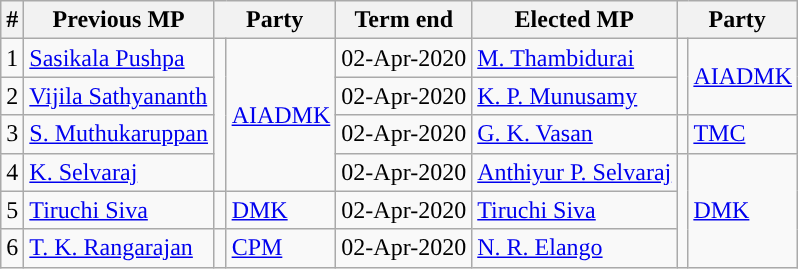<table class="wikitable sortable">
<tr>
<th>#</th>
<th>Previous MP</th>
<th colspan="2">Party</th>
<th>Term end</th>
<th>Elected MP</th>
<th colspan="2">Party</th>
</tr>
<tr>
<td>1</td>
<td><a href='#'>Sasikala Pushpa</a></td>
<td rowspan=4></td>
<td rowspan="4"><a href='#'>AIADMK</a></td>
<td>02-Apr-2020</td>
<td><a href='#'>M. Thambidurai</a></td>
<td rowspan=2></td>
<td rowspan="2"><a href='#'>AIADMK</a></td>
</tr>
<tr>
<td>2</td>
<td><a href='#'>Vijila Sathyananth</a></td>
<td>02-Apr-2020</td>
<td><a href='#'>K. P. Munusamy</a></td>
</tr>
<tr>
<td>3</td>
<td><a href='#'>S. Muthukaruppan</a></td>
<td>02-Apr-2020</td>
<td><a href='#'>G. K. Vasan</a></td>
<td></td>
<td><a href='#'>TMC</a></td>
</tr>
<tr>
<td>4</td>
<td><a href='#'>K. Selvaraj</a></td>
<td>02-Apr-2020</td>
<td><a href='#'>Anthiyur P. Selvaraj</a></td>
<td rowspan=3></td>
<td rowspan="3"><a href='#'>DMK</a></td>
</tr>
<tr>
<td>5</td>
<td><a href='#'>Tiruchi Siva</a></td>
<td width="1px"></td>
<td><a href='#'>DMK</a></td>
<td>02-Apr-2020</td>
<td><a href='#'>Tiruchi Siva</a></td>
</tr>
<tr>
<td>6</td>
<td><a href='#'>T. K. Rangarajan</a></td>
<td width="1px"></td>
<td><a href='#'>CPM</a></td>
<td>02-Apr-2020</td>
<td><a href='#'>N. R. Elango</a></td>
</tr>
</table>
